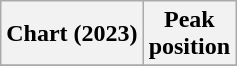<table class="wikitable plainrowheaders" style="text-align:center">
<tr>
<th scope="col">Chart (2023)</th>
<th scope="col">Peak<br>position</th>
</tr>
<tr>
</tr>
</table>
